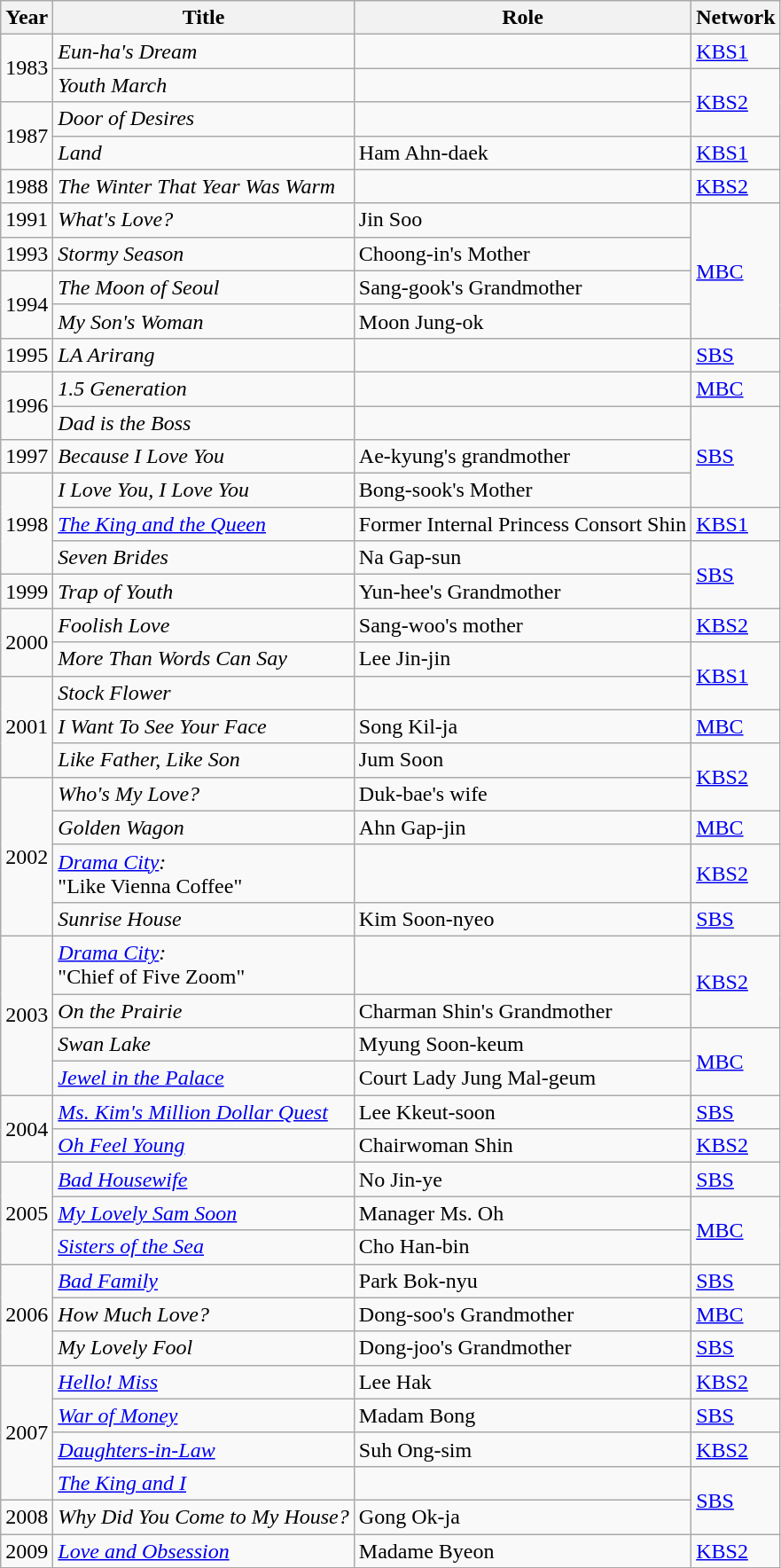<table class="wikitable">
<tr>
<th>Year</th>
<th>Title</th>
<th>Role</th>
<th>Network</th>
</tr>
<tr>
<td rowspan=2>1983</td>
<td><em>Eun-ha's Dream</em></td>
<td></td>
<td><a href='#'>KBS1</a></td>
</tr>
<tr>
<td><em>Youth March</em></td>
<td></td>
<td rowspan=2><a href='#'>KBS2</a></td>
</tr>
<tr>
<td rowspan=2>1987</td>
<td><em>Door of Desires</em></td>
<td></td>
</tr>
<tr>
<td><em>Land</em></td>
<td>Ham Ahn-daek</td>
<td><a href='#'>KBS1</a></td>
</tr>
<tr>
<td>1988</td>
<td><em>The Winter That Year Was Warm</em></td>
<td></td>
<td><a href='#'>KBS2</a></td>
</tr>
<tr>
<td>1991</td>
<td><em>What's Love?</em></td>
<td>Jin Soo</td>
<td rowspan=4><a href='#'>MBC</a></td>
</tr>
<tr>
<td>1993</td>
<td><em>Stormy Season</em></td>
<td>Choong-in's Mother</td>
</tr>
<tr>
<td rowspan=2>1994</td>
<td><em>The Moon of Seoul</em></td>
<td>Sang-gook's Grandmother</td>
</tr>
<tr>
<td><em>My Son's Woman</em></td>
<td>Moon Jung-ok</td>
</tr>
<tr>
<td>1995</td>
<td><em>LA Arirang</em></td>
<td></td>
<td><a href='#'>SBS</a></td>
</tr>
<tr>
<td rowspan=2>1996</td>
<td><em>1.5 Generation</em></td>
<td></td>
<td><a href='#'>MBC</a></td>
</tr>
<tr>
<td><em>Dad is the Boss</em></td>
<td></td>
<td rowspan=3><a href='#'>SBS</a></td>
</tr>
<tr>
<td>1997</td>
<td><em>Because I Love You</em></td>
<td>Ae-kyung's grandmother</td>
</tr>
<tr>
<td rowspan=3>1998</td>
<td><em>I Love You, I Love You</em></td>
<td>Bong-sook's Mother</td>
</tr>
<tr>
<td><em><a href='#'>The King and the Queen</a></em></td>
<td>Former Internal Princess Consort Shin</td>
<td><a href='#'>KBS1</a></td>
</tr>
<tr>
<td><em>Seven Brides</em></td>
<td>Na Gap-sun</td>
<td rowspan=2><a href='#'>SBS</a></td>
</tr>
<tr>
<td>1999</td>
<td><em>Trap of Youth</em></td>
<td>Yun-hee's Grandmother</td>
</tr>
<tr>
<td rowspan=2>2000</td>
<td><em>Foolish Love</em></td>
<td>Sang-woo's mother</td>
<td><a href='#'>KBS2</a></td>
</tr>
<tr>
<td><em>More Than Words Can Say</em></td>
<td>Lee Jin-jin</td>
<td rowspan=2><a href='#'>KBS1</a></td>
</tr>
<tr>
<td rowspan=3>2001</td>
<td><em>Stock Flower</em></td>
<td></td>
</tr>
<tr>
<td><em>I Want To See Your Face</em></td>
<td>Song Kil-ja</td>
<td><a href='#'>MBC</a></td>
</tr>
<tr>
<td><em>Like Father, Like Son</em></td>
<td>Jum Soon</td>
<td rowspan=2><a href='#'>KBS2</a></td>
</tr>
<tr>
<td rowspan=4>2002</td>
<td><em>Who's My Love?</em></td>
<td>Duk-bae's wife</td>
</tr>
<tr>
<td><em>Golden Wagon</em></td>
<td>Ahn Gap-jin</td>
<td><a href='#'>MBC</a></td>
</tr>
<tr>
<td><em><a href='#'>Drama City</a>:</em><br>"Like Vienna Coffee"</td>
<td></td>
<td><a href='#'>KBS2</a></td>
</tr>
<tr>
<td><em>Sunrise House</em></td>
<td>Kim Soon-nyeo</td>
<td><a href='#'>SBS</a></td>
</tr>
<tr>
<td rowspan=4>2003</td>
<td><em><a href='#'>Drama City</a>:</em><br>"Chief of Five Zoom"</td>
<td></td>
<td rowspan=2><a href='#'>KBS2</a></td>
</tr>
<tr>
<td><em>On the Prairie</em></td>
<td>Charman Shin's Grandmother</td>
</tr>
<tr>
<td><em>Swan Lake</em></td>
<td>Myung Soon-keum</td>
<td rowspan=2><a href='#'>MBC</a></td>
</tr>
<tr>
<td><em><a href='#'>Jewel in the Palace</a></em></td>
<td>Court Lady Jung Mal-geum</td>
</tr>
<tr>
<td rowspan=2>2004</td>
<td><em><a href='#'>Ms. Kim's Million Dollar Quest</a></em></td>
<td>Lee Kkeut-soon</td>
<td><a href='#'>SBS</a></td>
</tr>
<tr>
<td><em><a href='#'>Oh Feel Young</a></em></td>
<td>Chairwoman Shin</td>
<td><a href='#'>KBS2</a></td>
</tr>
<tr>
<td rowspan=3>2005</td>
<td><em><a href='#'>Bad Housewife</a></em></td>
<td>No Jin-ye</td>
<td><a href='#'>SBS</a></td>
</tr>
<tr>
<td><em><a href='#'>My Lovely Sam Soon</a></em></td>
<td>Manager Ms. Oh</td>
<td rowspan=2><a href='#'>MBC</a></td>
</tr>
<tr>
<td><em><a href='#'>Sisters of the Sea</a></em></td>
<td>Cho Han-bin</td>
</tr>
<tr>
<td rowspan=3>2006</td>
<td><em><a href='#'>Bad Family</a></em></td>
<td>Park Bok-nyu</td>
<td><a href='#'>SBS</a></td>
</tr>
<tr>
<td><em>How Much Love?</em></td>
<td>Dong-soo's Grandmother</td>
<td><a href='#'>MBC</a></td>
</tr>
<tr>
<td><em>My Lovely Fool</em></td>
<td>Dong-joo's Grandmother</td>
<td><a href='#'>SBS</a></td>
</tr>
<tr>
<td rowspan=4>2007</td>
<td><em><a href='#'>Hello! Miss</a></em></td>
<td>Lee Hak</td>
<td><a href='#'>KBS2</a></td>
</tr>
<tr>
<td><em><a href='#'>War of Money</a></em></td>
<td>Madam Bong</td>
<td><a href='#'>SBS</a></td>
</tr>
<tr>
<td><em><a href='#'>Daughters-in-Law</a></em></td>
<td>Suh Ong-sim</td>
<td><a href='#'>KBS2</a></td>
</tr>
<tr>
<td><em><a href='#'>The King and I</a></em></td>
<td></td>
<td rowspan=2><a href='#'>SBS</a></td>
</tr>
<tr>
<td>2008</td>
<td><em>Why Did You Come to My House?</em></td>
<td>Gong Ok-ja</td>
</tr>
<tr>
<td>2009</td>
<td><em><a href='#'>Love and Obsession</a></em></td>
<td>Madame Byeon</td>
<td><a href='#'>KBS2</a></td>
</tr>
</table>
